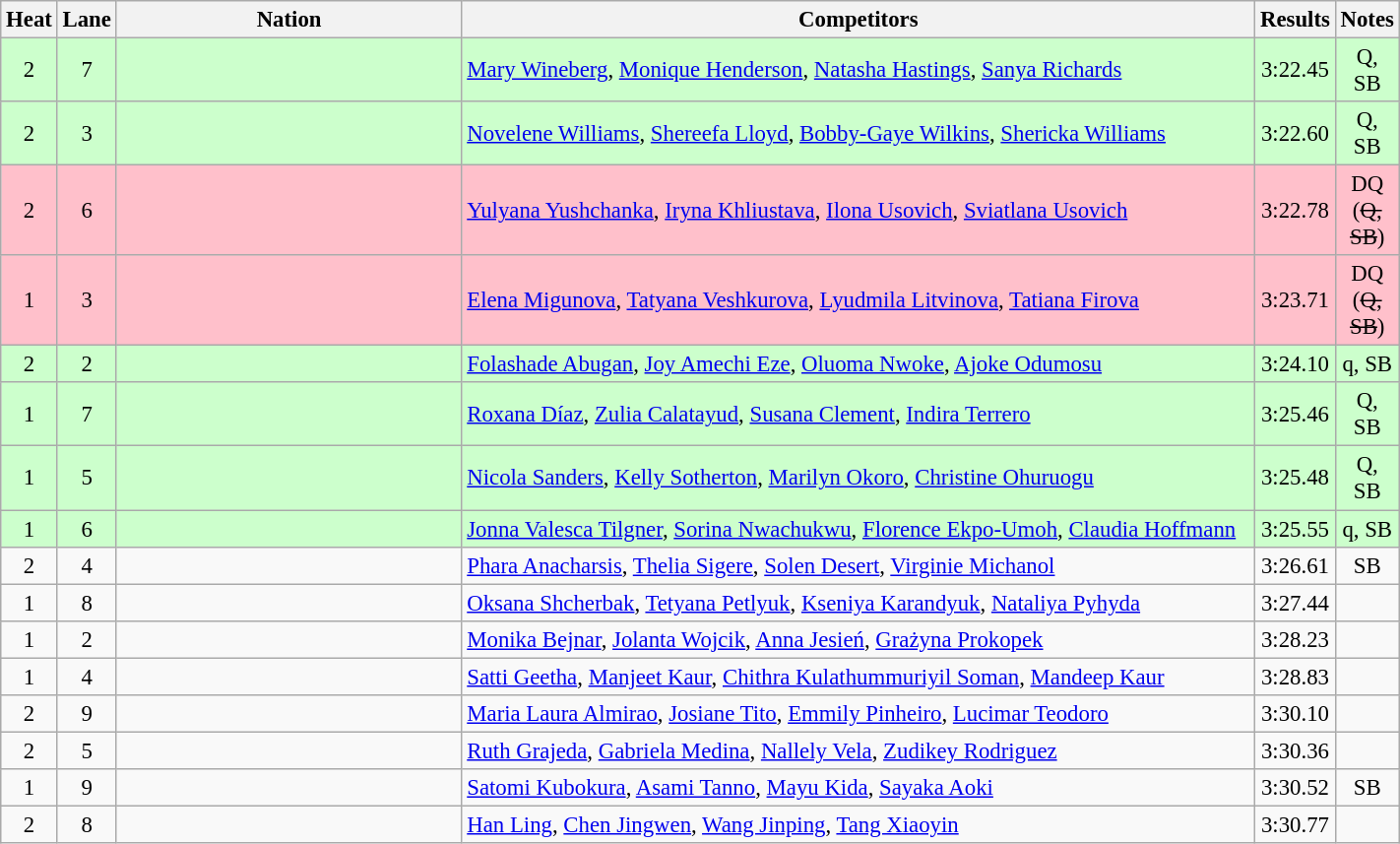<table class="wikitable sortable" width=75% style="text-align:center; font-size:95%">
<tr>
<th width=15>Heat</th>
<th width=15>Lane</th>
<th width=300>Nation</th>
<th width=700>Competitors</th>
<th width=15>Results</th>
<th width=15>Notes</th>
</tr>
<tr bgcolor=ccffcc>
<td>2</td>
<td>7</td>
<td align=left></td>
<td align=left><a href='#'>Mary Wineberg</a>, <a href='#'>Monique Henderson</a>, <a href='#'>Natasha Hastings</a>, <a href='#'>Sanya Richards</a></td>
<td>3:22.45</td>
<td>Q, SB</td>
</tr>
<tr bgcolor=ccffcc>
<td>2</td>
<td>3</td>
<td align=left></td>
<td align=left><a href='#'>Novelene Williams</a>, <a href='#'>Shereefa Lloyd</a>, <a href='#'>Bobby-Gaye Wilkins</a>, <a href='#'>Shericka Williams</a></td>
<td>3:22.60</td>
<td>Q, SB</td>
</tr>
<tr bgcolor=pink>
<td>2</td>
<td>6</td>
<td align=left></td>
<td align=left><a href='#'>Yulyana Yushchanka</a>, <a href='#'>Iryna Khliustava</a>, <a href='#'>Ilona Usovich</a>, <a href='#'>Sviatlana Usovich</a></td>
<td>3:22.78</td>
<td>DQ (<s>Q, SB</s>)</td>
</tr>
<tr bgcolor=pink>
<td>1</td>
<td>3</td>
<td align=left></td>
<td align=left><a href='#'>Elena Migunova</a>, <a href='#'>Tatyana Veshkurova</a>, <a href='#'>Lyudmila Litvinova</a>, <a href='#'>Tatiana Firova</a></td>
<td>3:23.71</td>
<td>DQ (<s>Q, SB</s>)</td>
</tr>
<tr bgcolor=ccffcc>
<td>2</td>
<td>2</td>
<td align=left></td>
<td align=left><a href='#'>Folashade Abugan</a>, <a href='#'>Joy Amechi Eze</a>, <a href='#'>Oluoma Nwoke</a>, <a href='#'>Ajoke Odumosu</a></td>
<td>3:24.10</td>
<td>q, SB</td>
</tr>
<tr bgcolor=ccffcc>
<td>1</td>
<td>7</td>
<td align=left></td>
<td align=left><a href='#'>Roxana Díaz</a>, <a href='#'>Zulia Calatayud</a>, <a href='#'>Susana Clement</a>, <a href='#'>Indira Terrero</a></td>
<td>3:25.46</td>
<td>Q, SB</td>
</tr>
<tr bgcolor=ccffcc>
<td>1</td>
<td>5</td>
<td align=left></td>
<td align=left><a href='#'>Nicola Sanders</a>, <a href='#'>Kelly Sotherton</a>, <a href='#'>Marilyn Okoro</a>, <a href='#'>Christine Ohuruogu</a></td>
<td>3:25.48</td>
<td>Q, SB</td>
</tr>
<tr bgcolor=ccffcc>
<td>1</td>
<td>6</td>
<td align=left></td>
<td align=left><a href='#'>Jonna Valesca Tilgner</a>, <a href='#'>Sorina Nwachukwu</a>, <a href='#'>Florence Ekpo-Umoh</a>, <a href='#'>Claudia Hoffmann</a></td>
<td>3:25.55</td>
<td>q, SB</td>
</tr>
<tr>
<td>2</td>
<td>4</td>
<td align=left></td>
<td align=left><a href='#'>Phara Anacharsis</a>, <a href='#'>Thelia Sigere</a>, <a href='#'>Solen Desert</a>, <a href='#'>Virginie Michanol</a></td>
<td>3:26.61</td>
<td>SB</td>
</tr>
<tr>
<td>1</td>
<td>8</td>
<td align=left></td>
<td align=left><a href='#'>Oksana Shcherbak</a>, <a href='#'>Tetyana Petlyuk</a>, <a href='#'>Kseniya Karandyuk</a>, <a href='#'>Nataliya Pyhyda</a></td>
<td>3:27.44</td>
<td></td>
</tr>
<tr>
<td>1</td>
<td>2</td>
<td align=left></td>
<td align=left><a href='#'>Monika Bejnar</a>, <a href='#'>Jolanta Wojcik</a>, <a href='#'>Anna Jesień</a>, <a href='#'>Grażyna Prokopek</a></td>
<td>3:28.23</td>
<td></td>
</tr>
<tr>
<td>1</td>
<td>4</td>
<td align=left></td>
<td align=left><a href='#'>Satti Geetha</a>, <a href='#'>Manjeet Kaur</a>, <a href='#'>Chithra Kulathummuriyil Soman</a>, <a href='#'>Mandeep Kaur</a></td>
<td>3:28.83</td>
<td></td>
</tr>
<tr>
<td>2</td>
<td>9</td>
<td align=left></td>
<td align=left><a href='#'>Maria Laura Almirao</a>, <a href='#'>Josiane Tito</a>, <a href='#'>Emmily Pinheiro</a>, <a href='#'>Lucimar Teodoro</a></td>
<td>3:30.10</td>
<td></td>
</tr>
<tr>
<td>2</td>
<td>5</td>
<td align=left></td>
<td align=left><a href='#'>Ruth Grajeda</a>, <a href='#'>Gabriela Medina</a>, <a href='#'>Nallely Vela</a>, <a href='#'>Zudikey Rodriguez</a></td>
<td>3:30.36</td>
<td></td>
</tr>
<tr>
<td>1</td>
<td>9</td>
<td align=left></td>
<td align=left><a href='#'>Satomi Kubokura</a>, <a href='#'>Asami Tanno</a>, <a href='#'>Mayu Kida</a>, <a href='#'>Sayaka Aoki</a></td>
<td>3:30.52</td>
<td>SB</td>
</tr>
<tr>
<td>2</td>
<td>8</td>
<td align=left></td>
<td align=left><a href='#'>Han Ling</a>, <a href='#'>Chen Jingwen</a>, <a href='#'>Wang Jinping</a>, <a href='#'>Tang Xiaoyin</a></td>
<td>3:30.77</td>
<td></td>
</tr>
</table>
